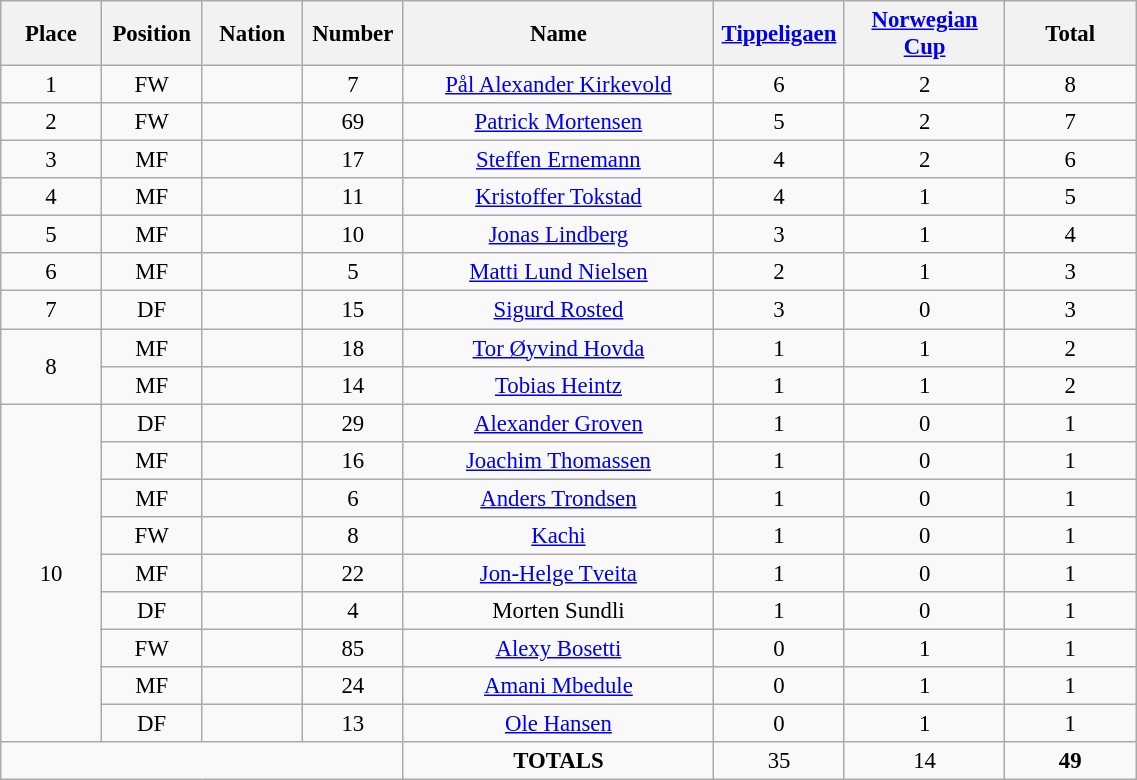<table class="wikitable" style="font-size: 95%; text-align: center;">
<tr>
<th width=60>Place</th>
<th width=60>Position</th>
<th width=60>Nation</th>
<th width=60>Number</th>
<th width=200>Name</th>
<th width=80><a href='#'>Tippeligaen</a></th>
<th width=100><a href='#'>Norwegian Cup</a></th>
<th width=80><strong>Total</strong></th>
</tr>
<tr>
<td>1</td>
<td>FW</td>
<td></td>
<td>7</td>
<td><a href='#'>Pål Alexander Kirkevold</a></td>
<td>6</td>
<td>2</td>
<td>8</td>
</tr>
<tr>
<td>2</td>
<td>FW</td>
<td></td>
<td>69</td>
<td><a href='#'>Patrick Mortensen</a></td>
<td>5</td>
<td>2</td>
<td>7</td>
</tr>
<tr>
<td>3</td>
<td>MF</td>
<td></td>
<td>17</td>
<td><a href='#'>Steffen Ernemann</a></td>
<td>4</td>
<td>2</td>
<td>6</td>
</tr>
<tr>
<td>4</td>
<td>MF</td>
<td></td>
<td>11</td>
<td><a href='#'>Kristoffer Tokstad</a></td>
<td>4</td>
<td>1</td>
<td>5</td>
</tr>
<tr>
<td>5</td>
<td>MF</td>
<td></td>
<td>10</td>
<td><a href='#'>Jonas Lindberg</a></td>
<td>3</td>
<td>1</td>
<td>4</td>
</tr>
<tr>
<td>6</td>
<td>MF</td>
<td></td>
<td>5</td>
<td><a href='#'>Matti Lund Nielsen</a></td>
<td>2</td>
<td>1</td>
<td>3</td>
</tr>
<tr>
<td>7</td>
<td>DF</td>
<td></td>
<td>15</td>
<td><a href='#'>Sigurd Rosted</a></td>
<td>3</td>
<td>0</td>
<td>3</td>
</tr>
<tr>
<td rowspan="2">8</td>
<td>MF</td>
<td></td>
<td>18</td>
<td><a href='#'>Tor Øyvind Hovda</a></td>
<td>1</td>
<td>1</td>
<td>2</td>
</tr>
<tr>
<td>MF</td>
<td></td>
<td>14</td>
<td><a href='#'>Tobias Heintz</a></td>
<td>1</td>
<td>1</td>
<td>2</td>
</tr>
<tr>
<td rowspan="9">10</td>
<td>DF</td>
<td></td>
<td>29</td>
<td><a href='#'>Alexander Groven</a></td>
<td>1</td>
<td>0</td>
<td>1</td>
</tr>
<tr>
<td>MF</td>
<td></td>
<td>16</td>
<td><a href='#'>Joachim Thomassen</a></td>
<td>1</td>
<td>0</td>
<td>1</td>
</tr>
<tr>
<td>MF</td>
<td></td>
<td>6</td>
<td><a href='#'>Anders Trondsen</a></td>
<td>1</td>
<td>0</td>
<td>1</td>
</tr>
<tr>
<td>FW</td>
<td></td>
<td>8</td>
<td><a href='#'>Kachi</a></td>
<td>1</td>
<td>0</td>
<td>1</td>
</tr>
<tr>
<td>MF</td>
<td></td>
<td>22</td>
<td><a href='#'>Jon-Helge Tveita</a></td>
<td>1</td>
<td>0</td>
<td>1</td>
</tr>
<tr>
<td>DF</td>
<td></td>
<td>4</td>
<td>Morten Sundli</td>
<td>1</td>
<td>0</td>
<td>1</td>
</tr>
<tr>
<td>FW</td>
<td></td>
<td>85</td>
<td><a href='#'>Alexy Bosetti</a></td>
<td>0</td>
<td>1</td>
<td>1</td>
</tr>
<tr>
<td>MF</td>
<td></td>
<td>24</td>
<td><a href='#'>Amani Mbedule</a></td>
<td>0</td>
<td>1</td>
<td>1</td>
</tr>
<tr>
<td>DF</td>
<td></td>
<td>13</td>
<td><a href='#'>Ole Hansen</a></td>
<td>0</td>
<td>1</td>
<td>1</td>
</tr>
<tr>
<td colspan="4"></td>
<td><strong>TOTALS</strong></td>
<td>35</td>
<td>14</td>
<td><strong>49</strong></td>
</tr>
</table>
